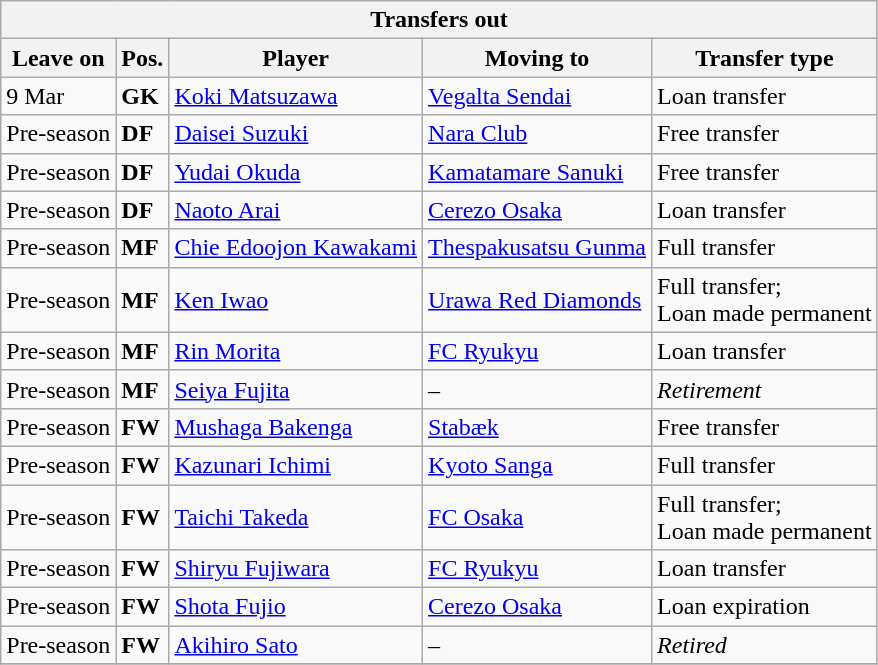<table class="wikitable sortable" style=“text-align:left;>
<tr>
<th colspan="5">Transfers out</th>
</tr>
<tr>
<th>Leave on</th>
<th>Pos.</th>
<th>Player</th>
<th>Moving to</th>
<th>Transfer type</th>
</tr>
<tr>
<td>9 Mar</td>
<td><strong>GK</strong></td>
<td> <a href='#'>Koki Matsuzawa</a></td>
<td> <a href='#'>Vegalta Sendai</a></td>
<td>Loan transfer</td>
</tr>
<tr>
<td>Pre-season</td>
<td><strong>DF</strong></td>
<td> <a href='#'>Daisei Suzuki</a></td>
<td> <a href='#'>Nara Club</a></td>
<td>Free transfer</td>
</tr>
<tr>
<td>Pre-season</td>
<td><strong>DF</strong></td>
<td> <a href='#'>Yudai Okuda</a></td>
<td> <a href='#'>Kamatamare Sanuki</a></td>
<td>Free transfer</td>
</tr>
<tr>
<td>Pre-season</td>
<td><strong>DF</strong></td>
<td> <a href='#'>Naoto Arai</a></td>
<td> <a href='#'>Cerezo Osaka</a></td>
<td>Loan transfer</td>
</tr>
<tr>
<td>Pre-season</td>
<td><strong>MF</strong></td>
<td> <a href='#'>Chie Edoojon Kawakami</a></td>
<td> <a href='#'>Thespakusatsu Gunma</a></td>
<td>Full transfer</td>
</tr>
<tr>
<td>Pre-season</td>
<td><strong>MF</strong></td>
<td> <a href='#'>Ken Iwao</a></td>
<td> <a href='#'>Urawa Red Diamonds</a></td>
<td>Full transfer;<br> Loan made permanent</td>
</tr>
<tr>
<td>Pre-season</td>
<td><strong>MF</strong></td>
<td> <a href='#'>Rin Morita</a></td>
<td> <a href='#'>FC Ryukyu</a></td>
<td>Loan transfer</td>
</tr>
<tr>
<td>Pre-season</td>
<td><strong>MF</strong></td>
<td> <a href='#'>Seiya Fujita</a></td>
<td>–</td>
<td><em>Retirement</em></td>
</tr>
<tr>
<td>Pre-season</td>
<td><strong>FW</strong></td>
<td> <a href='#'>Mushaga Bakenga</a></td>
<td> <a href='#'>Stabæk</a></td>
<td>Free transfer</td>
</tr>
<tr>
<td>Pre-season</td>
<td><strong>FW</strong></td>
<td> <a href='#'>Kazunari Ichimi</a></td>
<td> <a href='#'>Kyoto Sanga</a></td>
<td>Full transfer</td>
</tr>
<tr>
<td>Pre-season</td>
<td><strong>FW</strong></td>
<td> <a href='#'>Taichi Takeda</a></td>
<td> <a href='#'>FC Osaka</a></td>
<td>Full transfer;<br> Loan made permanent</td>
</tr>
<tr>
<td>Pre-season</td>
<td><strong>FW</strong></td>
<td> <a href='#'>Shiryu Fujiwara</a></td>
<td> <a href='#'>FC Ryukyu</a></td>
<td>Loan transfer</td>
</tr>
<tr>
<td>Pre-season</td>
<td><strong>FW</strong></td>
<td> <a href='#'>Shota Fujio</a></td>
<td> <a href='#'>Cerezo Osaka</a></td>
<td>Loan expiration</td>
</tr>
<tr>
<td>Pre-season</td>
<td><strong>FW</strong></td>
<td> <a href='#'>Akihiro Sato</a></td>
<td>–</td>
<td><em>Retired</em></td>
</tr>
<tr>
</tr>
</table>
